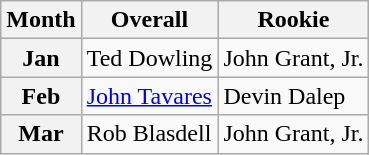<table class="wikitable">
<tr>
<th>Month</th>
<th>Overall</th>
<th>Rookie</th>
</tr>
<tr>
<th>Jan</th>
<td>Ted Dowling</td>
<td>John Grant, Jr.</td>
</tr>
<tr>
<th>Feb</th>
<td><a href='#'>John Tavares</a></td>
<td>Devin Dalep</td>
</tr>
<tr>
<th>Mar</th>
<td>Rob Blasdell</td>
<td>John Grant, Jr.</td>
</tr>
</table>
